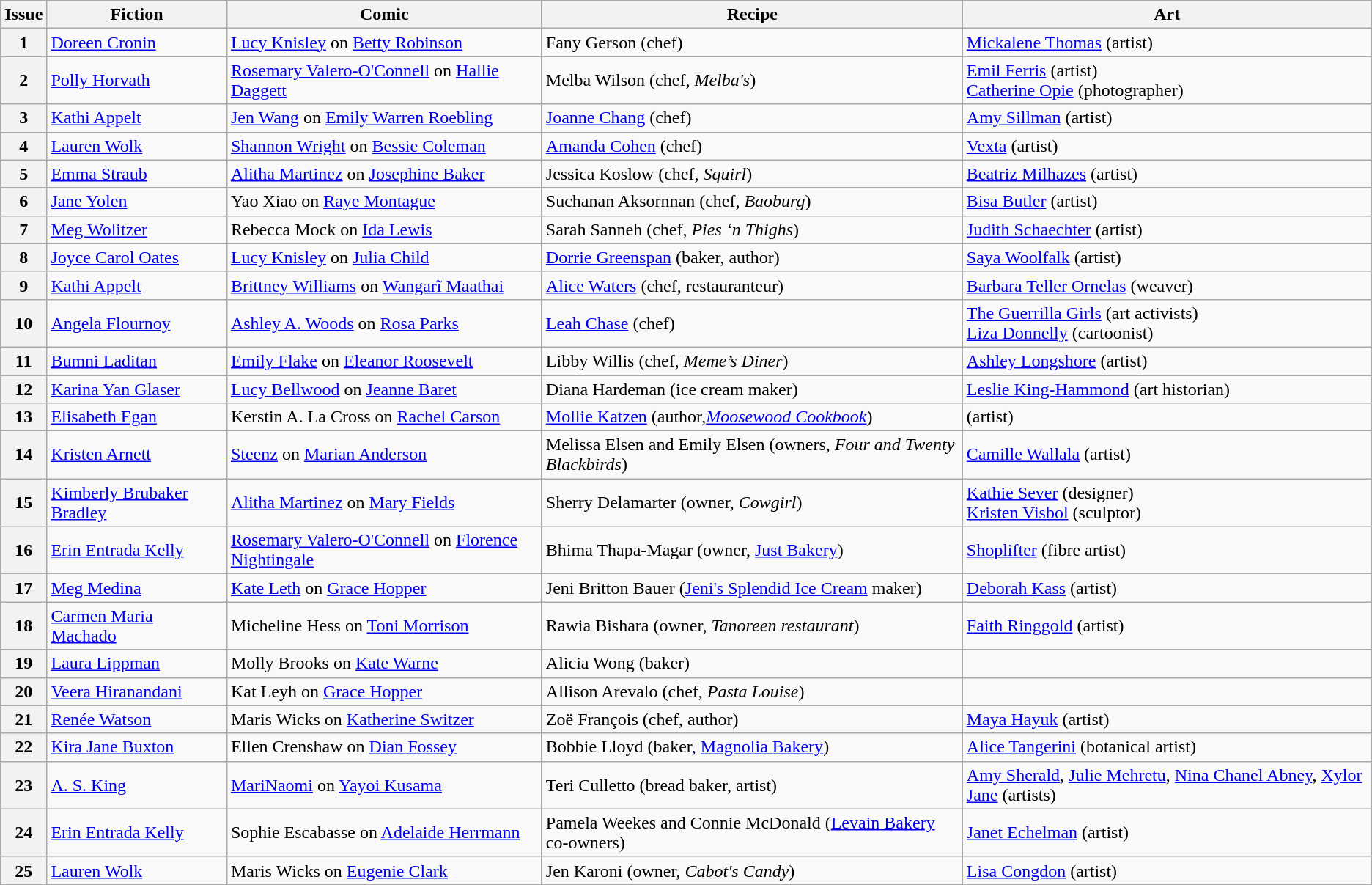<table class="wikitable sortable" style=text-align:left>
<tr>
<th scope="col">Issue</th>
<th scope="col">Fiction</th>
<th scope="col">Comic</th>
<th scope="col">Recipe</th>
<th scope="col">Art</th>
</tr>
<tr>
<th>1</th>
<td><a href='#'>Doreen Cronin</a></td>
<td><a href='#'>Lucy Knisley</a> on <a href='#'>Betty Robinson</a></td>
<td>Fany Gerson (chef)</td>
<td><a href='#'>Mickalene Thomas</a> (artist)</td>
</tr>
<tr>
<th>2</th>
<td><a href='#'>Polly Horvath</a></td>
<td><a href='#'>Rosemary Valero-O'Connell</a> on <a href='#'>Hallie Daggett</a></td>
<td>Melba Wilson (chef, <em>Melba's</em>)</td>
<td><a href='#'>Emil Ferris</a> (artist)<br><a href='#'>Catherine Opie</a> (photographer)</td>
</tr>
<tr>
<th>3</th>
<td><a href='#'>Kathi Appelt</a></td>
<td><a href='#'>Jen Wang</a> on <a href='#'>Emily Warren Roebling</a></td>
<td><a href='#'>Joanne Chang</a> (chef)</td>
<td><a href='#'>Amy Sillman</a> (artist)</td>
</tr>
<tr>
<th>4</th>
<td><a href='#'>Lauren Wolk</a></td>
<td><a href='#'>Shannon Wright</a> on <a href='#'>Bessie Coleman</a></td>
<td><a href='#'>Amanda Cohen</a> (chef)</td>
<td><a href='#'>Vexta</a> (artist)</td>
</tr>
<tr>
<th>5</th>
<td><a href='#'>Emma Straub</a></td>
<td><a href='#'>Alitha Martinez</a> on <a href='#'>Josephine Baker</a></td>
<td>Jessica Koslow (chef, <em>Squirl</em>)</td>
<td><a href='#'>Beatriz Milhazes</a> (artist)</td>
</tr>
<tr>
<th>6</th>
<td><a href='#'>Jane Yolen</a></td>
<td>Yao Xiao on <a href='#'>Raye Montague</a></td>
<td>Suchanan Aksornnan (chef, <em>Baoburg</em>)</td>
<td><a href='#'>Bisa Butler</a> (artist)</td>
</tr>
<tr>
<th>7</th>
<td><a href='#'>Meg Wolitzer</a></td>
<td>Rebecca Mock on <a href='#'>Ida Lewis</a></td>
<td>Sarah Sanneh (chef, <em>Pies ‘n Thighs</em>)</td>
<td><a href='#'>Judith Schaechter</a> (artist)</td>
</tr>
<tr>
<th>8</th>
<td><a href='#'>Joyce Carol Oates</a></td>
<td><a href='#'>Lucy Knisley</a> on <a href='#'>Julia Child</a></td>
<td><a href='#'>Dorrie Greenspan</a> (baker, author)</td>
<td><a href='#'>Saya Woolfalk</a> (artist)</td>
</tr>
<tr>
<th>9</th>
<td><a href='#'>Kathi Appelt</a></td>
<td><a href='#'>Brittney Williams</a> on <a href='#'>Wangarĩ Maathai</a></td>
<td><a href='#'>Alice Waters</a> (chef, restauranteur)</td>
<td><a href='#'>Barbara Teller Ornelas</a> (weaver)</td>
</tr>
<tr>
<th>10</th>
<td><a href='#'>Angela Flournoy</a></td>
<td><a href='#'>Ashley A. Woods</a> on <a href='#'>Rosa Parks</a></td>
<td><a href='#'>Leah Chase</a> (chef)</td>
<td><a href='#'>The Guerrilla Girls</a> (art activists)<br> <a href='#'>Liza Donnelly</a> (cartoonist)</td>
</tr>
<tr>
<th>11</th>
<td><a href='#'>Bumni Laditan</a></td>
<td><a href='#'>Emily Flake</a> on <a href='#'>Eleanor Roosevelt</a></td>
<td>Libby Willis (chef, <em>Meme’s Diner</em>)</td>
<td><a href='#'>Ashley Longshore</a> (artist)</td>
</tr>
<tr>
<th>12</th>
<td><a href='#'>Karina Yan Glaser</a></td>
<td><a href='#'>Lucy Bellwood</a> on <a href='#'>Jeanne Baret</a></td>
<td>Diana Hardeman (ice cream maker)</td>
<td><a href='#'>Leslie King-Hammond</a> (art historian)</td>
</tr>
<tr>
<th>13</th>
<td><a href='#'>Elisabeth Egan</a></td>
<td>Kerstin A. La Cross on <a href='#'>Rachel Carson</a></td>
<td><a href='#'>Mollie Katzen</a> (author,<em><a href='#'>Moosewood Cookbook</a></em>)</td>
<td> (artist)</td>
</tr>
<tr>
<th>14</th>
<td><a href='#'>Kristen Arnett</a></td>
<td><a href='#'>Steenz</a> on <a href='#'>Marian Anderson</a></td>
<td>Melissa Elsen and Emily Elsen (owners, <em>Four and Twenty Blackbirds</em>)</td>
<td><a href='#'>Camille Wallala</a> (artist)</td>
</tr>
<tr>
<th>15</th>
<td><a href='#'>Kimberly Brubaker Bradley</a></td>
<td><a href='#'>Alitha Martinez</a> on <a href='#'>Mary Fields</a></td>
<td>Sherry Delamarter (owner, <em>Cowgirl</em>)</td>
<td><a href='#'>Kathie Sever</a> (designer) <br><a href='#'>Kristen Visbol</a> (sculptor)</td>
</tr>
<tr>
<th>16</th>
<td><a href='#'>Erin Entrada Kelly</a></td>
<td><a href='#'>Rosemary Valero-O'Connell</a> on <a href='#'>Florence Nightingale</a></td>
<td>Bhima Thapa-Magar (owner, <a href='#'>Just Bakery</a>)</td>
<td><a href='#'>Shoplifter</a> (fibre artist)</td>
</tr>
<tr>
<th>17</th>
<td><a href='#'>Meg Medina</a></td>
<td><a href='#'>Kate Leth</a> on <a href='#'>Grace Hopper</a></td>
<td>Jeni Britton Bauer (<a href='#'>Jeni's Splendid Ice Cream</a> maker)</td>
<td><a href='#'>Deborah Kass</a> (artist)</td>
</tr>
<tr>
<th>18</th>
<td><a href='#'>Carmen Maria Machado</a></td>
<td>Micheline Hess on <a href='#'>Toni Morrison</a></td>
<td>Rawia Bishara (owner, <em>Tanoreen restaurant</em>)</td>
<td><a href='#'>Faith Ringgold</a> (artist)</td>
</tr>
<tr>
<th>19</th>
<td><a href='#'>Laura Lippman</a></td>
<td>Molly Brooks on <a href='#'>Kate Warne</a></td>
<td>Alicia Wong (baker)</td>
<td></td>
</tr>
<tr>
<th>20</th>
<td><a href='#'>Veera Hiranandani</a></td>
<td>Kat Leyh on <a href='#'>Grace Hopper</a></td>
<td>Allison Arevalo (chef, <em>Pasta Louise</em>)</td>
<td></td>
</tr>
<tr>
<th>21</th>
<td><a href='#'>Renée Watson</a></td>
<td>Maris Wicks on <a href='#'>Katherine Switzer</a></td>
<td>Zoë François (chef, author)</td>
<td><a href='#'>Maya Hayuk</a> (artist)</td>
</tr>
<tr>
<th>22</th>
<td><a href='#'>Kira Jane Buxton</a></td>
<td>Ellen Crenshaw on <a href='#'>Dian Fossey</a></td>
<td>Bobbie Lloyd (baker, <a href='#'>Magnolia Bakery</a>)</td>
<td><a href='#'>Alice Tangerini</a> (botanical artist)</td>
</tr>
<tr>
<th>23</th>
<td><a href='#'>A. S. King</a></td>
<td><a href='#'>MariNaomi</a> on <a href='#'>Yayoi Kusama</a></td>
<td>Teri Culletto (bread baker, artist)</td>
<td><a href='#'>Amy Sherald</a>, <a href='#'>Julie Mehretu</a>, <a href='#'>Nina Chanel Abney</a>, <a href='#'>Xylor Jane</a> (artists)</td>
</tr>
<tr>
<th>24</th>
<td><a href='#'>Erin Entrada Kelly</a></td>
<td>Sophie Escabasse on <a href='#'>Adelaide Herrmann</a></td>
<td>Pamela Weekes and Connie McDonald (<a href='#'>Levain Bakery</a> co-owners)</td>
<td><a href='#'>Janet Echelman</a> (artist)</td>
</tr>
<tr>
<th>25</th>
<td><a href='#'>Lauren Wolk</a></td>
<td>Maris Wicks on <a href='#'>Eugenie Clark</a></td>
<td>Jen Karoni (owner, <em>Cabot's Candy</em>)</td>
<td><a href='#'>Lisa Congdon</a> (artist)</td>
</tr>
<tr>
</tr>
</table>
